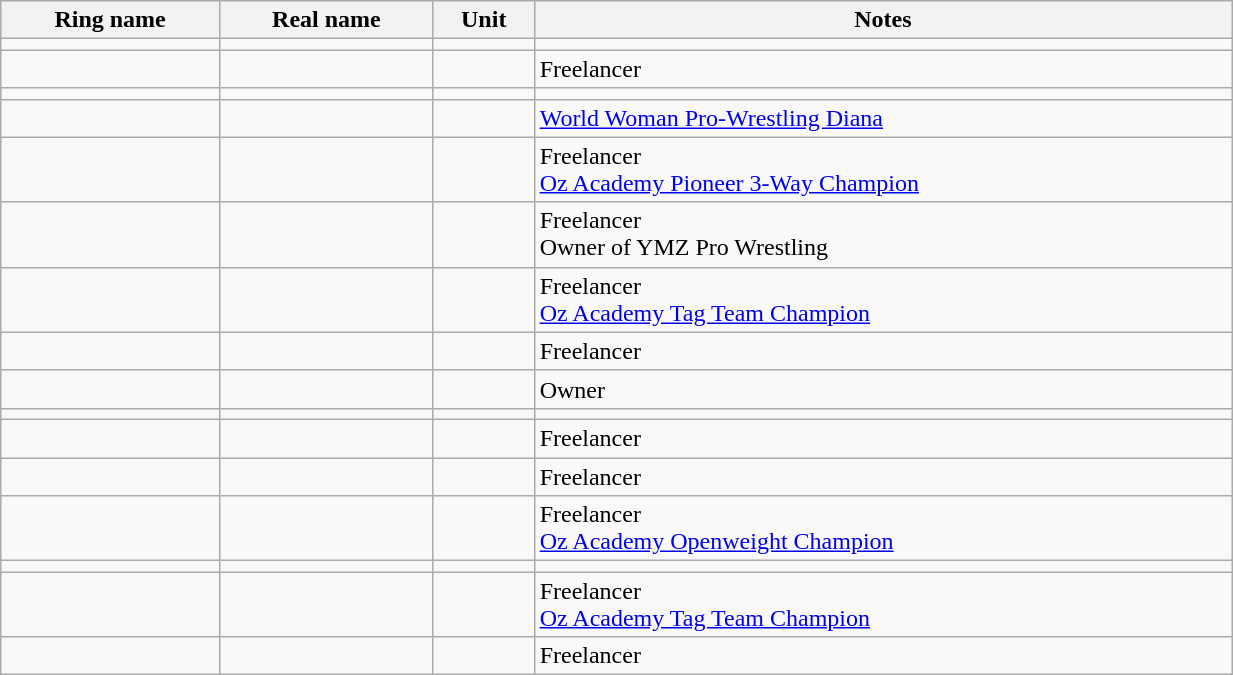<table class="wikitable sortable" align="left center" style="width:65%;">
<tr>
<th width:15%;">Ring name</th>
<th width:15%;">Real name</th>
<th width:15%;">Unit</th>
<th width:25%;">Notes</th>
</tr>
<tr>
<td></td>
<td></td>
<td></td>
<td></td>
</tr>
<tr>
<td></td>
<td></td>
<td></td>
<td>Freelancer</td>
</tr>
<tr>
<td></td>
<td></td>
<td></td>
<td></td>
</tr>
<tr>
<td></td>
<td></td>
<td></td>
<td><a href='#'>World Woman Pro-Wrestling Diana</a></td>
</tr>
<tr>
<td></td>
<td></td>
<td></td>
<td>Freelancer<br><a href='#'>Oz Academy Pioneer 3-Way Champion</a></td>
</tr>
<tr>
<td></td>
<td></td>
<td></td>
<td>Freelancer<br>Owner of YMZ Pro Wrestling</td>
</tr>
<tr>
<td></td>
<td></td>
<td></td>
<td>Freelancer<br><a href='#'>Oz Academy Tag Team Champion</a></td>
</tr>
<tr>
<td></td>
<td></td>
<td></td>
<td>Freelancer</td>
</tr>
<tr>
<td></td>
<td></td>
<td></td>
<td>Owner</td>
</tr>
<tr>
<td></td>
<td></td>
<td></td>
<td></td>
</tr>
<tr>
<td></td>
<td></td>
<td></td>
<td>Freelancer</td>
</tr>
<tr>
<td></td>
<td></td>
<td></td>
<td>Freelancer</td>
</tr>
<tr>
<td></td>
<td></td>
<td></td>
<td>Freelancer<br><a href='#'>Oz Academy Openweight Champion</a></td>
</tr>
<tr>
<td></td>
<td></td>
<td></td>
<td></td>
</tr>
<tr>
<td></td>
<td></td>
<td></td>
<td>Freelancer<br><a href='#'>Oz Academy Tag Team Champion</a></td>
</tr>
<tr>
<td></td>
<td></td>
<td></td>
<td>Freelancer</td>
</tr>
</table>
